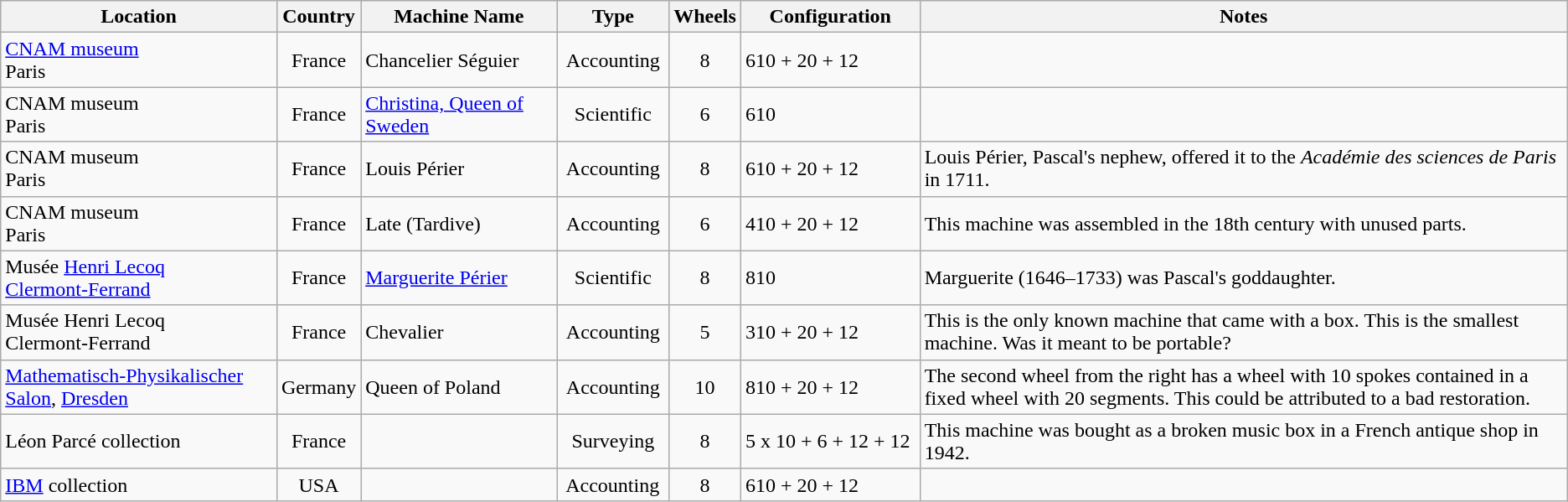<table class="wikitable sortable">
<tr>
<th>Location<br></th>
<th>Country<br></th>
<th>  Machine Name  <br></th>
<th>Type<br></th>
<th>Wheels<br></th>
<th>Configuration<br></th>
<th>Notes<br></th>
</tr>
<tr>
<td><a href='#'>CNAM museum</a><br>Paris</td>
<td align="center">France</td>
<td>Chancelier Séguier</td>
<td align="center">Accounting</td>
<td align="center">8</td>
<td>610 + 20 + 12</td>
<td></td>
</tr>
<tr>
<td>CNAM museum<br>Paris</td>
<td align="center">France</td>
<td><a href='#'>Christina, Queen of Sweden</a></td>
<td align="center">Scientific</td>
<td align="center">6</td>
<td>610</td>
<td></td>
</tr>
<tr>
<td>CNAM museum<br>Paris</td>
<td align="center">France</td>
<td>Louis Périer</td>
<td align="center">Accounting</td>
<td align="center">8</td>
<td>610 + 20 + 12</td>
<td>Louis Périer, Pascal's nephew, offered it to the <em>Académie des sciences de Paris</em> in 1711.</td>
</tr>
<tr>
<td>CNAM museum<br>Paris</td>
<td align="center">France</td>
<td>Late (Tardive)</td>
<td align="center">Accounting</td>
<td align="center">6</td>
<td>410 + 20 + 12</td>
<td>This machine was assembled in the 18th century with unused parts.</td>
</tr>
<tr>
<td>Musée <a href='#'>Henri Lecoq</a> <br> <a href='#'>Clermont-Ferrand</a></td>
<td align="center">France</td>
<td><a href='#'>Marguerite Périer</a></td>
<td align="center">Scientific</td>
<td align="center">8</td>
<td>810</td>
<td>Marguerite (1646–1733) was Pascal's goddaughter.</td>
</tr>
<tr>
<td>Musée Henri Lecoq  <br> Clermont-Ferrand</td>
<td align="center">France</td>
<td>Chevalier </td>
<td align="center">Accounting</td>
<td align="center">5</td>
<td>310 + 20 + 12</td>
<td>This is the only known machine that came with a box.  This is the smallest machine.  Was it meant to be portable?</td>
</tr>
<tr>
<td><a href='#'>Mathematisch-Physikalischer Salon</a>, <a href='#'>Dresden</a></td>
<td align="center">Germany</td>
<td>Queen of Poland</td>
<td align="center">Accounting</td>
<td align="center">10</td>
<td>810 + 20 + 12</td>
<td>The second wheel from the right has a wheel with 10 spokes contained in a fixed wheel with 20 segments.  This could be attributed to a bad restoration.</td>
</tr>
<tr>
<td>Léon Parcé collection</td>
<td align="center">France</td>
<td></td>
<td align="center">Surveying</td>
<td align="center">8</td>
<td>5 x 10 + 6 + 12 + 12 </td>
<td>This machine was bought as a broken music box in a French antique shop in 1942.</td>
</tr>
<tr>
<td><a href='#'>IBM</a> collection</td>
<td align="center">USA</td>
<td></td>
<td align="center"> Accounting </td>
<td align="center">8</td>
<td>610 + 20 + 12</td>
<td></td>
</tr>
</table>
